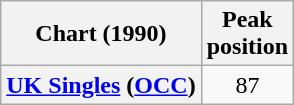<table class="wikitable plainrowheaders" style="text-align:center">
<tr>
<th scope="col">Chart (1990)</th>
<th scope="col">Peak<br>position</th>
</tr>
<tr>
<th scope="row"><a href='#'>UK Singles</a> (<a href='#'>OCC</a>)</th>
<td>87</td>
</tr>
</table>
